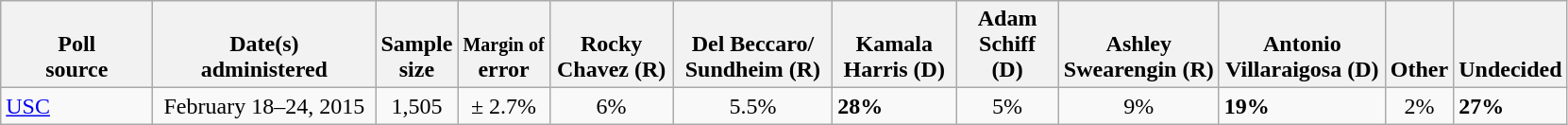<table class="wikitable">
<tr valign= bottom>
<th style="width:100px;">Poll<br>source</th>
<th style="width:150px;">Date(s)<br>administered</th>
<th class=small>Sample<br>size</th>
<th class=small><small>Margin of</small><br>error</th>
<th style="width:80px;">Rocky<br>Chavez (R)</th>
<th style="width:105px;">Del Beccaro/<br>Sundheim (R)</th>
<th style="width:80px;">Kamala<br>Harris (D)</th>
<th style="width:65px;">Adam<br>Schiff (D)</th>
<th style="width:105px;">Ashley<br>Swearengin (R)</th>
<th style="width:110px;">Antonio<br>Villaraigosa (D)</th>
<th>Other</th>
<th>Undecided</th>
</tr>
<tr>
<td><a href='#'>USC</a></td>
<td align=center>February 18–24, 2015</td>
<td align=center>1,505</td>
<td align=center>± 2.7%</td>
<td align=center>6%</td>
<td align=center>5.5%</td>
<td><strong>28%</strong></td>
<td align=center>5%</td>
<td align=center>9%</td>
<td><strong>19%</strong></td>
<td align=center>2%</td>
<td><strong>27%</strong></td>
</tr>
</table>
